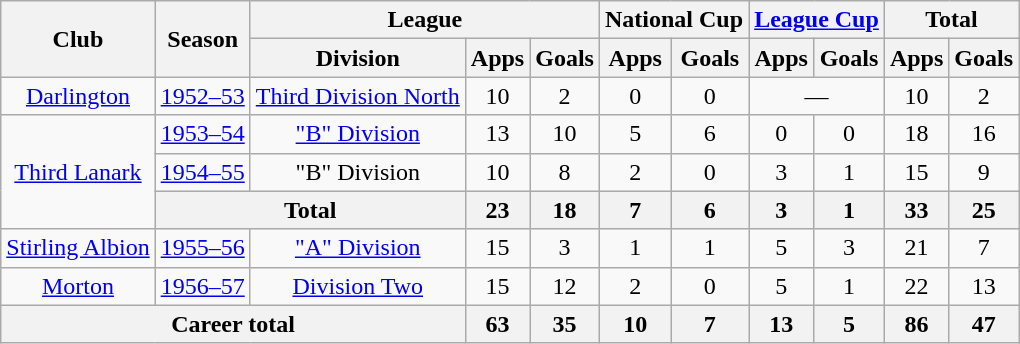<table class=wikitable style=text-align:center>
<tr>
<th rowspan="2">Club</th>
<th rowspan="2">Season</th>
<th colspan="3">League</th>
<th colspan="2">National Cup</th>
<th colspan="2"><a href='#'>League Cup</a></th>
<th colspan="2">Total</th>
</tr>
<tr>
<th>Division</th>
<th>Apps</th>
<th>Goals</th>
<th>Apps</th>
<th>Goals</th>
<th>Apps</th>
<th>Goals</th>
<th>Apps</th>
<th>Goals</th>
</tr>
<tr>
<td><a href='#'>Darlington</a></td>
<td><a href='#'>1952–53</a></td>
<td><a href='#'>Third Division North</a></td>
<td>10</td>
<td>2</td>
<td>0</td>
<td>0</td>
<td colspan="2">—</td>
<td>10</td>
<td>2</td>
</tr>
<tr>
<td rowspan="3"><a href='#'>Third Lanark</a></td>
<td><a href='#'>1953–54</a></td>
<td><a href='#'>"B" Division</a></td>
<td>13</td>
<td>10</td>
<td>5</td>
<td>6</td>
<td>0</td>
<td>0</td>
<td>18</td>
<td>16</td>
</tr>
<tr>
<td><a href='#'>1954–55</a></td>
<td>"B" Division</td>
<td>10</td>
<td>8</td>
<td>2</td>
<td>0</td>
<td>3</td>
<td>1</td>
<td>15</td>
<td>9</td>
</tr>
<tr>
<th colspan="2">Total</th>
<th>23</th>
<th>18</th>
<th>7</th>
<th>6</th>
<th>3</th>
<th>1</th>
<th>33</th>
<th>25</th>
</tr>
<tr>
<td><a href='#'>Stirling Albion</a></td>
<td><a href='#'>1955–56</a></td>
<td><a href='#'>"A" Division</a></td>
<td>15</td>
<td>3</td>
<td>1</td>
<td>1</td>
<td>5</td>
<td>3</td>
<td>21</td>
<td>7</td>
</tr>
<tr>
<td><a href='#'>Morton</a></td>
<td><a href='#'>1956–57</a></td>
<td><a href='#'>Division Two</a></td>
<td>15</td>
<td>12</td>
<td>2</td>
<td>0</td>
<td>5</td>
<td>1</td>
<td>22</td>
<td>13</td>
</tr>
<tr>
<th colspan=3>Career total</th>
<th>63</th>
<th>35</th>
<th>10</th>
<th>7</th>
<th>13</th>
<th>5</th>
<th>86</th>
<th>47</th>
</tr>
</table>
